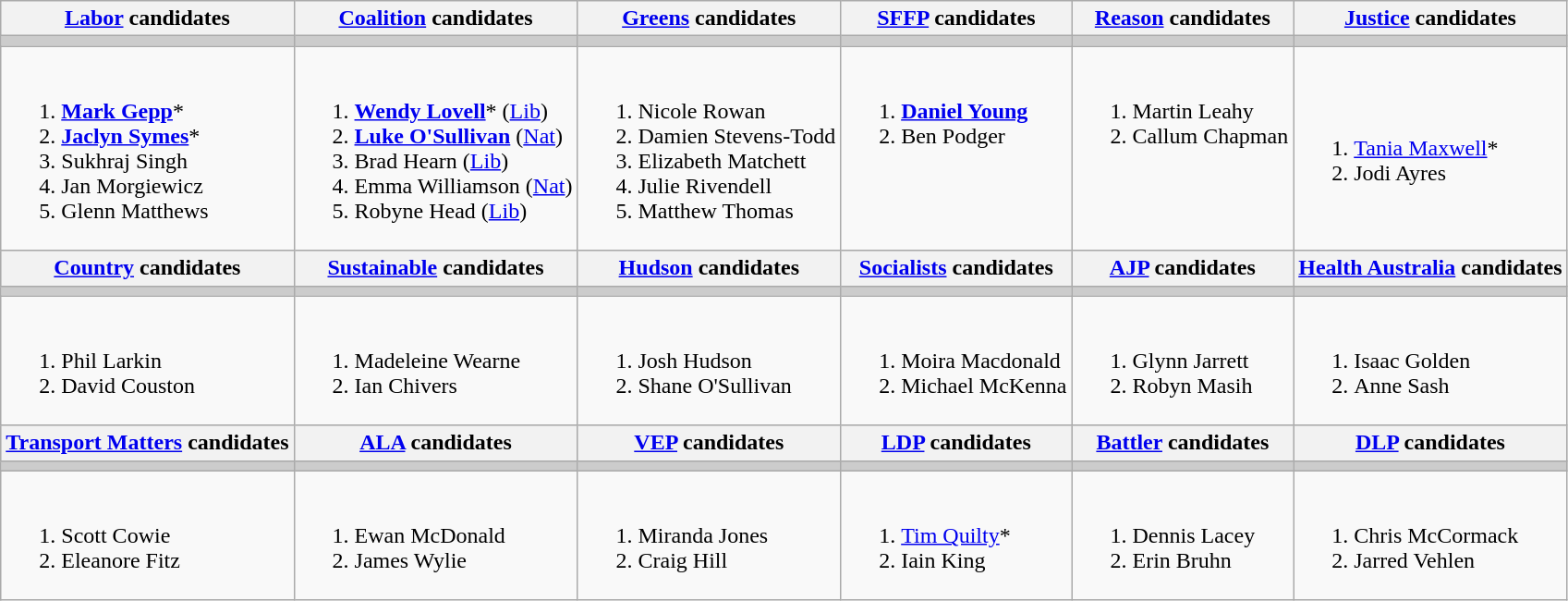<table class="wikitable">
<tr>
<th><a href='#'>Labor</a> candidates</th>
<th><a href='#'>Coalition</a> candidates</th>
<th><a href='#'>Greens</a> candidates</th>
<th><a href='#'>SFFP</a> candidates</th>
<th><a href='#'>Reason</a> candidates</th>
<th><a href='#'>Justice</a> candidates</th>
</tr>
<tr bgcolor="#cccccc">
<td></td>
<td></td>
<td></td>
<td></td>
<td></td>
<td></td>
</tr>
<tr>
<td><br><ol><li><strong><a href='#'>Mark Gepp</a></strong>*</li><li><strong><a href='#'>Jaclyn Symes</a></strong>*</li><li>Sukhraj Singh</li><li>Jan Morgiewicz</li><li>Glenn Matthews</li></ol></td>
<td><br><ol><li><strong><a href='#'>Wendy Lovell</a></strong>* (<a href='#'>Lib</a>)</li><li><strong><a href='#'>Luke O'Sullivan</a></strong> (<a href='#'>Nat</a>)</li><li>Brad Hearn (<a href='#'>Lib</a>)</li><li>Emma Williamson (<a href='#'>Nat</a>)</li><li>Robyne Head (<a href='#'>Lib</a>)</li></ol></td>
<td valign=top><br><ol><li>Nicole Rowan</li><li>Damien Stevens-Todd</li><li>Elizabeth Matchett</li><li>Julie Rivendell</li><li>Matthew Thomas</li></ol></td>
<td valign=top><br><ol><li><strong><a href='#'>Daniel Young</a></strong></li><li>Ben Podger</li></ol></td>
<td valign=top><br><ol><li>Martin Leahy</li><li>Callum Chapman</li></ol></td>
<td><br><ol><li><a href='#'>Tania Maxwell</a>*</li><li>Jodi Ayres</li></ol></td>
</tr>
<tr bgcolor="#cccccc">
<th><a href='#'>Country</a> candidates</th>
<th><a href='#'>Sustainable</a> candidates</th>
<th><a href='#'>Hudson</a> candidates</th>
<th><a href='#'>Socialists</a> candidates</th>
<th><a href='#'>AJP</a> candidates</th>
<th><a href='#'>Health Australia</a> candidates</th>
</tr>
<tr bgcolor="#cccccc">
<td></td>
<td></td>
<td></td>
<td></td>
<td></td>
<td></td>
</tr>
<tr>
<td valign=top><br><ol><li>Phil Larkin</li><li>David Couston</li></ol></td>
<td valign=top><br><ol><li>Madeleine Wearne</li><li>Ian Chivers</li></ol></td>
<td valign=top><br><ol><li>Josh Hudson</li><li>Shane O'Sullivan</li></ol></td>
<td valign=top><br><ol><li>Moira Macdonald</li><li>Michael McKenna</li></ol></td>
<td valign=top><br><ol><li>Glynn Jarrett</li><li>Robyn Masih</li></ol></td>
<td valign=top><br><ol><li>Isaac Golden</li><li>Anne Sash</li></ol></td>
</tr>
<tr bgcolor="#cccccc">
<th><a href='#'>Transport Matters</a> candidates</th>
<th><a href='#'>ALA</a> candidates</th>
<th><a href='#'>VEP</a> candidates</th>
<th><a href='#'>LDP</a> candidates</th>
<th><a href='#'>Battler</a> candidates</th>
<th><a href='#'>DLP</a> candidates</th>
</tr>
<tr bgcolor="#cccccc">
<td></td>
<td></td>
<td></td>
<td></td>
<td></td>
<td></td>
</tr>
<tr>
<td valign=top><br><ol><li>Scott Cowie</li><li>Eleanore Fitz</li></ol></td>
<td valign=top><br><ol><li>Ewan McDonald</li><li>James Wylie</li></ol></td>
<td valign=top><br><ol><li>Miranda Jones</li><li>Craig Hill</li></ol></td>
<td><br><ol><li><a href='#'>Tim Quilty</a>*</li><li>Iain King</li></ol></td>
<td valign=top><br><ol><li>Dennis Lacey</li><li>Erin Bruhn</li></ol></td>
<td valign=top><br><ol><li>Chris McCormack</li><li>Jarred Vehlen</li></ol></td>
</tr>
</table>
